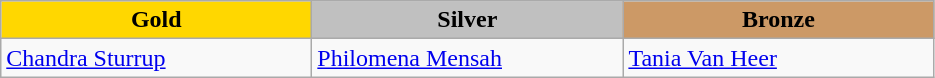<table class="wikitable" style="text-align:left">
<tr align="center">
<td width=200 bgcolor=gold><strong>Gold</strong></td>
<td width=200 bgcolor=silver><strong>Silver</strong></td>
<td width=200 bgcolor=CC9966><strong>Bronze</strong></td>
</tr>
<tr>
<td><a href='#'>Chandra Sturrup</a><br><em></em></td>
<td><a href='#'>Philomena Mensah</a><br><em></em></td>
<td><a href='#'>Tania Van Heer</a><br><em></em></td>
</tr>
</table>
